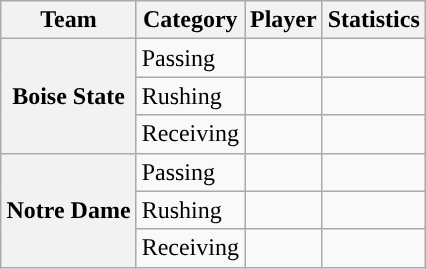<table class="wikitable" style="float:right">
<tr>
<th>Team</th>
<th>Category</th>
<th>Player</th>
<th>Statistics</th>
</tr>
<tr>
<th rowspan=3>Boise State</th>
<td>Passing</td>
<td></td>
<td></td>
</tr>
<tr>
<td>Rushing</td>
<td></td>
<td></td>
</tr>
<tr>
<td>Receiving</td>
<td></td>
<td></td>
</tr>
<tr>
<th rowspan=3>Notre Dame</th>
<td>Passing</td>
<td></td>
<td></td>
</tr>
<tr>
<td>Rushing</td>
<td></td>
<td></td>
</tr>
<tr>
<td>Receiving</td>
<td></td>
<td></td>
</tr>
</table>
